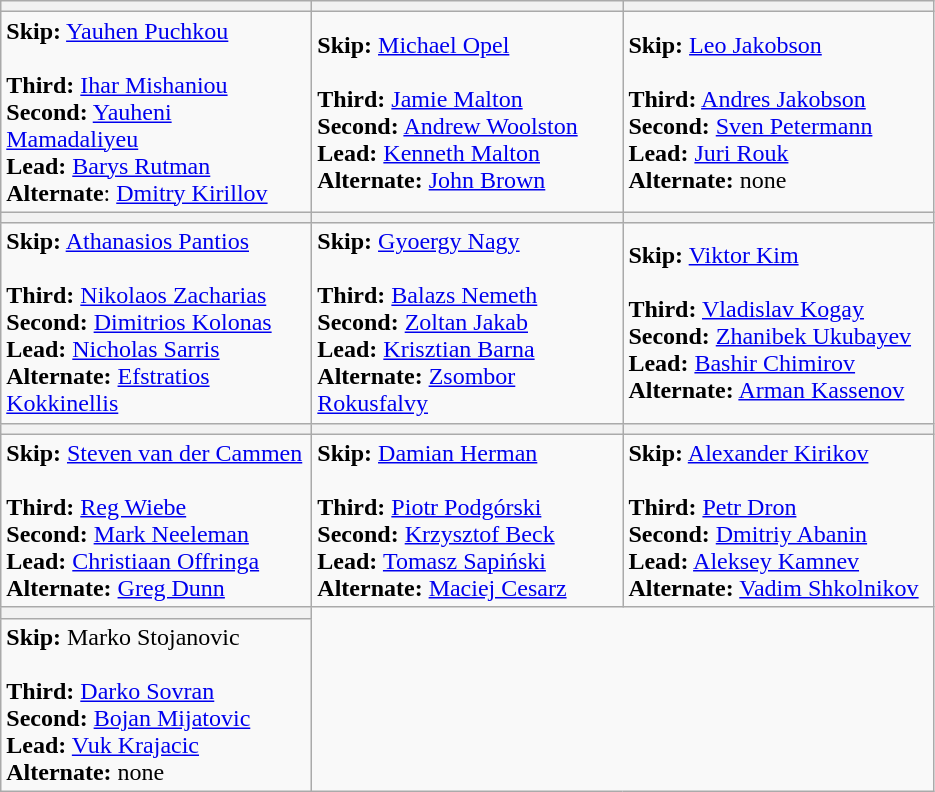<table class="wikitable">
<tr>
<th bgcolor="#efefef" width="200"></th>
<th bgcolor="#efefef" width="200"></th>
<th bgcolor="#efefef" width="200"></th>
</tr>
<tr align=center>
<td align=left><strong>Skip:</strong> <a href='#'>Yauhen Puchkou</a> <br><br><strong>Third:</strong> <a href='#'>Ihar Mishaniou</a> <br>
<strong>Second:</strong> <a href='#'>Yauheni Mamadaliyeu</a> <br>
<strong>Lead:</strong> <a href='#'>Barys Rutman</a> <br>
<strong>Alternate</strong>: <a href='#'>Dmitry Kirillov</a></td>
<td align=left><strong>Skip:</strong> <a href='#'>Michael Opel</a> <br><br><strong>Third:</strong> <a href='#'>Jamie Malton</a> <br>
<strong>Second:</strong> <a href='#'>Andrew Woolston</a> <br>
<strong>Lead:</strong> <a href='#'>Kenneth Malton</a> <br>
<strong>Alternate:</strong> <a href='#'>John Brown</a></td>
<td align=left><strong>Skip:</strong> <a href='#'>Leo Jakobson</a> <br><br><strong>Third:</strong> <a href='#'>Andres Jakobson</a> <br>
<strong>Second:</strong> <a href='#'>Sven Petermann</a> <br>
<strong>Lead:</strong> <a href='#'>Juri Rouk</a> <br>
<strong>Alternate:</strong> none</td>
</tr>
<tr>
<th bgcolor="#efefef" width="200"></th>
<th bgcolor="#efefef" width="200"></th>
<th bgcolor="#efefef" width="200"></th>
</tr>
<tr align=center>
<td align=left><strong>Skip:</strong> <a href='#'>Athanasios Pantios</a> <br><br><strong>Third:</strong> <a href='#'>Nikolaos Zacharias</a> <br>
<strong>Second:</strong> <a href='#'>Dimitrios Kolonas</a> <br>
<strong>Lead:</strong> <a href='#'>Nicholas Sarris</a> <br>
<strong>Alternate:</strong> <a href='#'>Efstratios Kokkinellis</a></td>
<td align=left><strong>Skip:</strong> <a href='#'>Gyoergy Nagy</a> <br><br><strong>Third:</strong> <a href='#'>Balazs Nemeth</a> <br>
<strong>Second:</strong> <a href='#'>Zoltan Jakab</a> <br>
<strong>Lead:</strong> <a href='#'>Krisztian Barna</a> <br>
<strong>Alternate:</strong> <a href='#'>Zsombor Rokusfalvy</a></td>
<td align=left><strong>Skip:</strong> <a href='#'>Viktor Kim</a> <br><br><strong>Third:</strong> <a href='#'>Vladislav Kogay</a> <br>
<strong>Second:</strong> <a href='#'>Zhanibek Ukubayev</a> <br>
<strong>Lead:</strong> <a href='#'>Bashir Chimirov</a> <br>
<strong>Alternate:</strong> <a href='#'>Arman Kassenov</a></td>
</tr>
<tr>
<th bgcolor="#efefef" width="200"></th>
<th bgcolor="#efefef" width="200"></th>
<th bgcolor="#efefef" width="200"></th>
</tr>
<tr align=center>
<td align=left><strong>Skip:</strong> <a href='#'>Steven van der Cammen</a> <br><br><strong>Third:</strong> <a href='#'>Reg Wiebe</a> <br>
<strong>Second:</strong> <a href='#'>Mark Neeleman</a> <br>
<strong>Lead:</strong> <a href='#'>Christiaan Offringa</a> <br>
<strong>Alternate:</strong> <a href='#'>Greg Dunn</a></td>
<td align=left><strong>Skip:</strong> <a href='#'>Damian Herman</a> <br><br><strong>Third:</strong> <a href='#'>Piotr Podgórski</a> <br>
<strong>Second:</strong> <a href='#'>Krzysztof Beck</a> <br>
<strong>Lead:</strong> <a href='#'>Tomasz Sapiński</a>  <br>
<strong>Alternate:</strong> <a href='#'>Maciej Cesarz</a></td>
<td align=left><strong>Skip:</strong> <a href='#'>Alexander Kirikov</a> <br><br><strong>Third:</strong> <a href='#'>Petr Dron</a> <br>
<strong>Second:</strong> <a href='#'>Dmitriy Abanin</a> <br>
<strong>Lead:</strong> <a href='#'>Aleksey Kamnev</a> <br>
<strong>Alternate:</strong> <a href='#'>Vadim Shkolnikov</a></td>
</tr>
<tr>
<th bgcolor="#efefef" width="200"></th>
</tr>
<tr align=center>
<td align=left><strong>Skip:</strong> Marko Stojanovic <br><br><strong>Third:</strong> <a href='#'>Darko Sovran</a> <br>
<strong>Second:</strong> <a href='#'>Bojan Mijatovic</a> <br>
<strong>Lead:</strong> <a href='#'>Vuk Krajacic</a> <br>
<strong>Alternate:</strong> none</td>
</tr>
</table>
